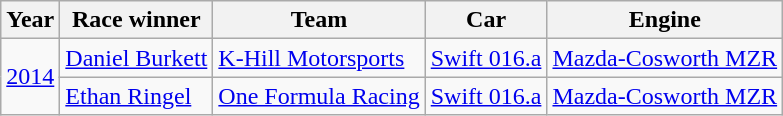<table class="wikitable">
<tr>
<th>Year</th>
<th>Race winner</th>
<th>Team</th>
<th>Car</th>
<th>Engine</th>
</tr>
<tr>
<td rowspan=2><a href='#'>2014</a></td>
<td> <a href='#'>Daniel Burkett</a></td>
<td><a href='#'>K-Hill Motorsports</a></td>
<td><a href='#'>Swift 016.a</a></td>
<td><a href='#'>Mazda-Cosworth MZR</a></td>
</tr>
<tr>
<td> <a href='#'>Ethan Ringel</a></td>
<td><a href='#'>One Formula Racing</a></td>
<td><a href='#'>Swift 016.a</a></td>
<td><a href='#'>Mazda-Cosworth MZR</a></td>
</tr>
</table>
